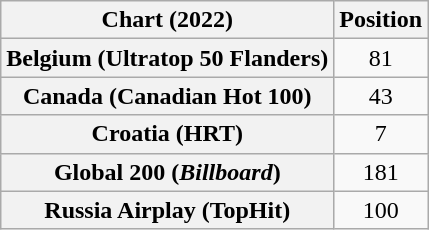<table class="wikitable sortable plainrowheaders" style="text-align:center">
<tr>
<th scope="col">Chart (2022)</th>
<th scope="col">Position</th>
</tr>
<tr>
<th scope="row">Belgium (Ultratop 50 Flanders)</th>
<td>81</td>
</tr>
<tr>
<th scope="row">Canada (Canadian Hot 100)</th>
<td>43</td>
</tr>
<tr>
<th scope="row">Croatia (HRT)</th>
<td>7</td>
</tr>
<tr>
<th scope="row">Global 200 (<em>Billboard</em>)</th>
<td>181</td>
</tr>
<tr>
<th scope="row">Russia Airplay (TopHit)</th>
<td>100</td>
</tr>
</table>
